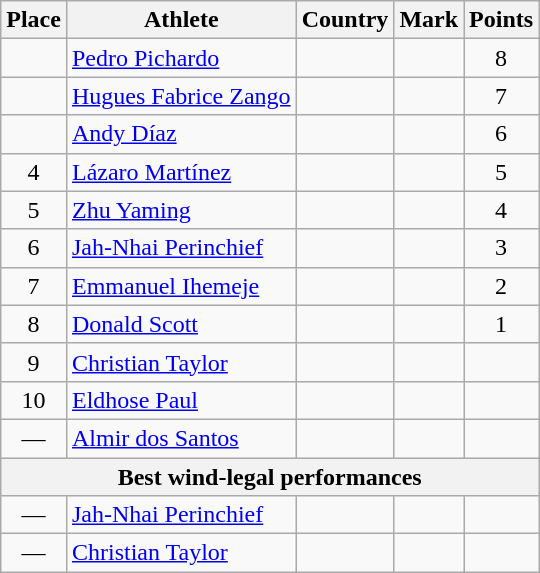<table class="wikitable">
<tr>
<th>Place</th>
<th>Athlete</th>
<th>Country</th>
<th>Mark</th>
<th>Points</th>
</tr>
<tr>
<td align=center></td>
<td><a href='#'>Pedro Pichardo</a></td>
<td></td>
<td> </td>
<td align=center>8</td>
</tr>
<tr>
<td align=center></td>
<td><a href='#'>Hugues Fabrice Zango</a></td>
<td></td>
<td> </td>
<td align=center>7</td>
</tr>
<tr>
<td align=center></td>
<td><a href='#'>Andy Díaz</a></td>
<td></td>
<td> </td>
<td align=center>6</td>
</tr>
<tr>
<td align=center>4</td>
<td><a href='#'>Lázaro Martínez</a></td>
<td></td>
<td> </td>
<td align=center>5</td>
</tr>
<tr>
<td align=center>5</td>
<td><a href='#'>Zhu Yaming</a></td>
<td></td>
<td> </td>
<td align=center>4</td>
</tr>
<tr>
<td align=center>6</td>
<td><a href='#'>Jah-Nhai Perinchief</a></td>
<td></td>
<td> </td>
<td align=center>3</td>
</tr>
<tr>
<td align=center>7</td>
<td><a href='#'>Emmanuel Ihemeje</a></td>
<td></td>
<td> </td>
<td align=center>2</td>
</tr>
<tr>
<td align=center>8</td>
<td><a href='#'>Donald Scott</a></td>
<td></td>
<td> </td>
<td align=center>1</td>
</tr>
<tr>
<td align=center>9</td>
<td><a href='#'>Christian Taylor</a></td>
<td></td>
<td> </td>
<td align=center></td>
</tr>
<tr>
<td align=center>10</td>
<td><a href='#'>Eldhose Paul</a></td>
<td></td>
<td> </td>
<td align=center></td>
</tr>
<tr>
<td align=center>—</td>
<td><a href='#'>Almir dos Santos</a></td>
<td></td>
<td></td>
<td align=center></td>
</tr>
<tr>
<th align=center colspan=5>Best wind-legal performances</th>
</tr>
<tr>
<td align=center>—</td>
<td><a href='#'>Jah-Nhai Perinchief</a></td>
<td></td>
<td> </td>
<td align=center></td>
</tr>
<tr>
<td align=center>—</td>
<td><a href='#'>Christian Taylor</a></td>
<td></td>
<td> </td>
<td align=center></td>
</tr>
</table>
